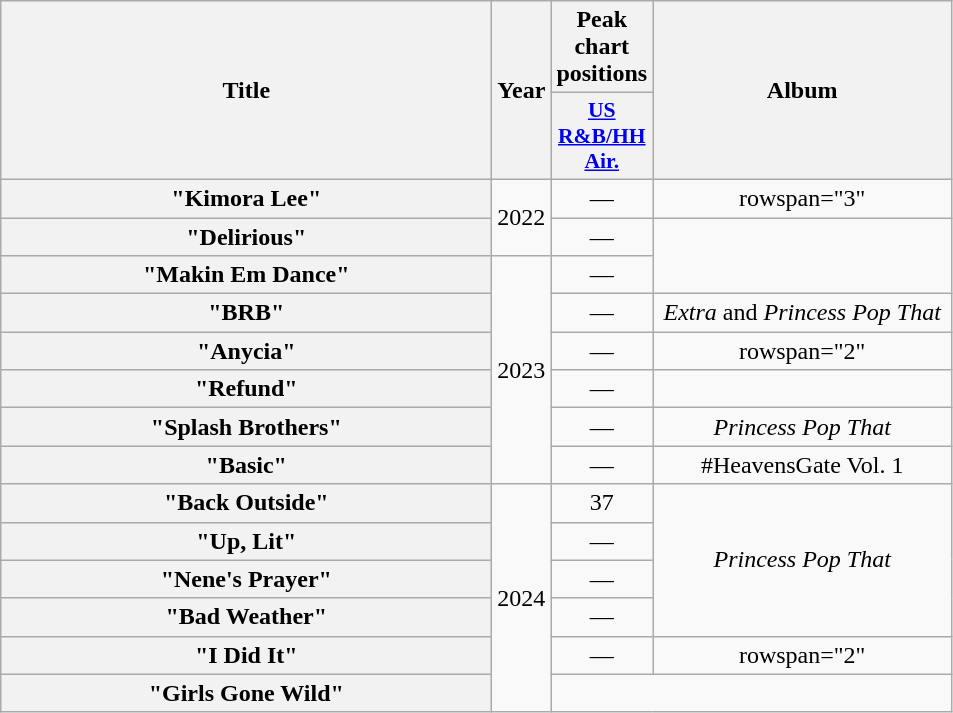<table class="wikitable plainrowheaders" style="text-align:center;">
<tr>
<th scope="col" rowspan="2" style="width:20em;">Title</th>
<th scope="col" rowspan="2">Year</th>
<th scope="col" colspan="1">Peak chart positions</th>
<th scope="col" rowspan="2" style="width:12em;">Album</th>
</tr>
<tr>
<th scope="col" style="width:2.9em;font-size:90%;"><a href='#'>US<br>R&B/HH<br>Air.</a><br></th>
</tr>
<tr>
<th scope="row">"Kimora Lee"</th>
<td rowspan="2">2022</td>
<td>—</td>
<td>rowspan="3" </td>
</tr>
<tr>
<th scope="row">"Delirious"</th>
<td>—</td>
</tr>
<tr>
<th scope="row">"Makin Em Dance"</th>
<td rowspan="6">2023</td>
<td>—</td>
</tr>
<tr>
<th scope="row">"BRB"</th>
<td>—</td>
<td><em>Extra</em> and <em>Princess Pop That</em></td>
</tr>
<tr>
<th scope="row">"Anycia"</th>
<td>—</td>
<td>rowspan="2" </td>
</tr>
<tr>
<th scope="row">"Refund"</th>
<td>—</td>
</tr>
<tr>
<th scope="row">"Splash Brothers"<br></th>
<td>—</td>
<td><em>Princess Pop That</em></td>
</tr>
<tr>
<th scope="row">"Basic"<br></th>
<td>—</td>
<td>#HeavensGate Vol. 1</td>
</tr>
<tr>
<th scope="row">"Back Outside"<br></th>
<td rowspan="6">2024</td>
<td>37</td>
<td rowspan="4"><em>Princess Pop That</em></td>
</tr>
<tr>
<th scope="row">"Up, Lit"</th>
<td>—</td>
</tr>
<tr>
<th scope="row">"Nene's Prayer"</th>
<td>—</td>
</tr>
<tr>
<th scope="row">"Bad Weather"</th>
<td>—</td>
</tr>
<tr>
<th scope="row">"I Did It"<br></th>
<td>—</td>
<td>rowspan="2" </td>
</tr>
<tr>
<th scope="row">"Girls Gone Wild"</th>
</tr>
</table>
